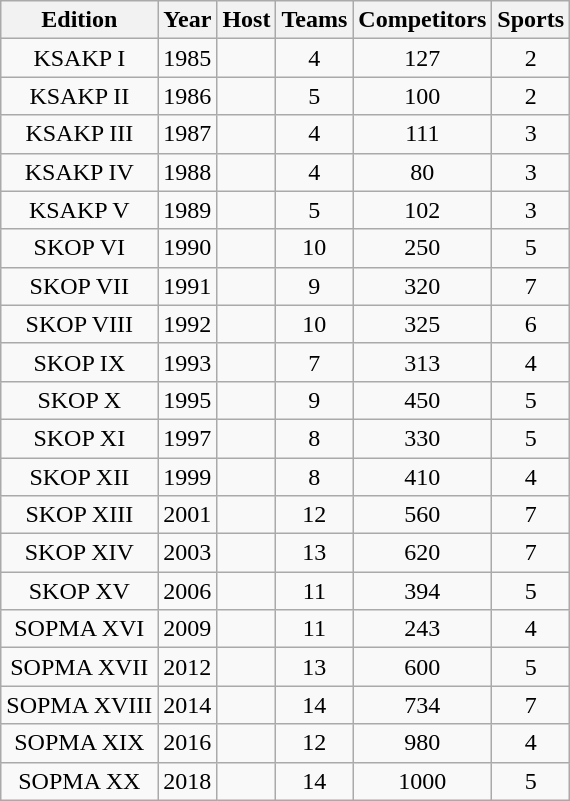<table class="wikitable" style="text-align:center;">
<tr>
<th>Edition</th>
<th>Year</th>
<th>Host</th>
<th>Teams</th>
<th>Competitors</th>
<th>Sports</th>
</tr>
<tr>
<td>KSAKP I</td>
<td>1985</td>
<td align="left"></td>
<td>4</td>
<td>127</td>
<td>2</td>
</tr>
<tr>
<td>KSAKP II</td>
<td>1986</td>
<td align="left"></td>
<td>5</td>
<td>100</td>
<td>2</td>
</tr>
<tr>
<td>KSAKP III</td>
<td>1987</td>
<td align="left"></td>
<td>4</td>
<td>111</td>
<td>3</td>
</tr>
<tr>
<td>KSAKP IV</td>
<td>1988</td>
<td align="left"></td>
<td>4</td>
<td>80</td>
<td>3</td>
</tr>
<tr>
<td>KSAKP V</td>
<td>1989</td>
<td align="left"></td>
<td>5</td>
<td>102</td>
<td>3</td>
</tr>
<tr>
<td>SKOP VI</td>
<td>1990</td>
<td align="left"></td>
<td>10</td>
<td>250</td>
<td>5</td>
</tr>
<tr>
<td>SKOP VII</td>
<td>1991</td>
<td align="left"></td>
<td>9</td>
<td>320</td>
<td>7</td>
</tr>
<tr>
<td>SKOP VIII</td>
<td>1992</td>
<td align="left"></td>
<td>10</td>
<td>325</td>
<td>6</td>
</tr>
<tr>
<td>SKOP IX</td>
<td>1993</td>
<td align="left"></td>
<td>7</td>
<td>313</td>
<td>4</td>
</tr>
<tr>
<td>SKOP X</td>
<td>1995</td>
<td align="left"></td>
<td>9</td>
<td>450</td>
<td>5</td>
</tr>
<tr>
<td>SKOP XI</td>
<td>1997</td>
<td align="left"></td>
<td>8</td>
<td>330</td>
<td>5</td>
</tr>
<tr>
<td>SKOP XII</td>
<td>1999</td>
<td align="left"></td>
<td>8</td>
<td>410</td>
<td>4</td>
</tr>
<tr>
<td>SKOP XIII</td>
<td>2001</td>
<td align="left"></td>
<td>12</td>
<td>560</td>
<td>7</td>
</tr>
<tr>
<td>SKOP XIV</td>
<td>2003</td>
<td align="left"></td>
<td>13</td>
<td>620</td>
<td>7</td>
</tr>
<tr>
<td>SKOP XV</td>
<td>2006</td>
<td align="left"></td>
<td>11</td>
<td>394</td>
<td>5</td>
</tr>
<tr>
<td>SOPMA XVI</td>
<td>2009</td>
<td align="left"></td>
<td>11</td>
<td>243</td>
<td>4</td>
</tr>
<tr>
<td>SOPMA XVII</td>
<td>2012</td>
<td align="left"></td>
<td>13</td>
<td>600</td>
<td>5</td>
</tr>
<tr>
<td>SOPMA XVIII</td>
<td>2014</td>
<td align="left"></td>
<td>14</td>
<td>734</td>
<td>7</td>
</tr>
<tr>
<td>SOPMA XIX</td>
<td>2016</td>
<td align="left"></td>
<td>12</td>
<td>980</td>
<td>4</td>
</tr>
<tr>
<td>SOPMA XX</td>
<td>2018</td>
<td align="left"></td>
<td>14</td>
<td>1000</td>
<td>5</td>
</tr>
</table>
